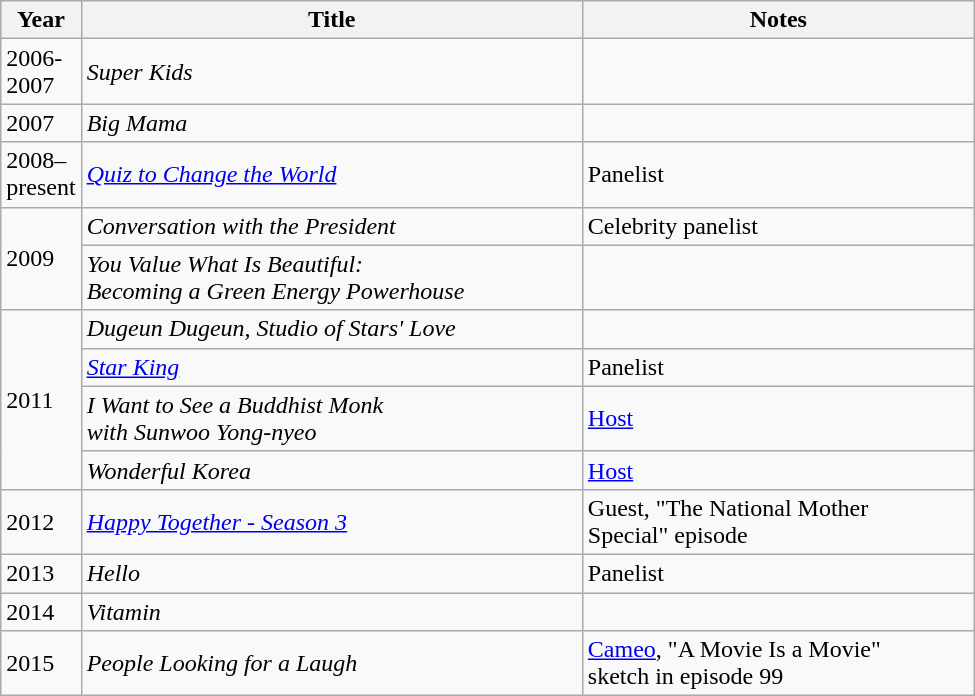<table class="wikitable" style="width:650px">
<tr>
<th width=10>Year</th>
<th>Title</th>
<th>Notes</th>
</tr>
<tr>
<td>2006-2007</td>
<td><em>Super Kids</em></td>
<td></td>
</tr>
<tr>
<td>2007</td>
<td><em>Big Mama</em></td>
<td></td>
</tr>
<tr>
<td>2008–present</td>
<td><em><a href='#'>Quiz to Change the World</a></em></td>
<td>Panelist</td>
</tr>
<tr>
<td rowspan=2>2009</td>
<td><em>Conversation with the President</em></td>
<td>Celebrity panelist</td>
</tr>
<tr>
<td><em>You Value What Is Beautiful: <br> Becoming a Green Energy Powerhouse</em></td>
<td></td>
</tr>
<tr>
<td rowspan=4>2011</td>
<td><em>Dugeun Dugeun, Studio of Stars' Love</em></td>
<td></td>
</tr>
<tr>
<td><em><a href='#'>Star King</a></em></td>
<td>Panelist</td>
</tr>
<tr>
<td><em>I Want to See a Buddhist Monk <br> with Sunwoo Yong-nyeo</em></td>
<td><a href='#'>Host</a></td>
</tr>
<tr>
<td><em>Wonderful Korea</em></td>
<td><a href='#'>Host</a></td>
</tr>
<tr>
<td>2012</td>
<td><em><a href='#'>Happy Together - Season 3</a></em></td>
<td>Guest, "The National Mother <br> Special" episode</td>
</tr>
<tr>
<td>2013</td>
<td><em>Hello</em></td>
<td>Panelist</td>
</tr>
<tr>
<td>2014</td>
<td><em>Vitamin</em></td>
<td></td>
</tr>
<tr>
<td>2015</td>
<td><em>People Looking for a Laugh</em></td>
<td><a href='#'>Cameo</a>, "A Movie Is a Movie" <br> sketch in episode 99</td>
</tr>
</table>
